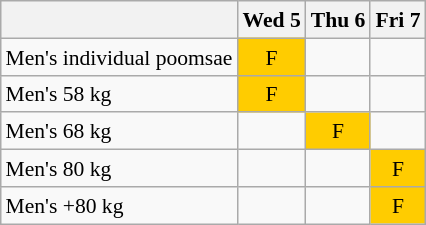<table class="wikitable" style="margin:0.5em auto; font-size:90%; line-height:1.25em; text-align:center;">
<tr>
<th></th>
<th>Wed 5</th>
<th>Thu 6</th>
<th>Fri 7</th>
</tr>
<tr>
<td align=left>Men's individual poomsae</td>
<td style="background-color:#FFCC00;">F</td>
<td></td>
<td></td>
</tr>
<tr>
<td align=left>Men's 58 kg</td>
<td style="background-color:#FFCC00;">F</td>
<td></td>
<td></td>
</tr>
<tr>
<td align=left>Men's 68 kg</td>
<td></td>
<td style="background-color:#FFCC00;">F</td>
<td></td>
</tr>
<tr>
<td align=left>Men's 80 kg</td>
<td></td>
<td></td>
<td style="background-color:#FFCC00;">F</td>
</tr>
<tr>
<td align=left>Men's +80 kg</td>
<td></td>
<td></td>
<td style="background-color:#FFCC00;">F</td>
</tr>
</table>
